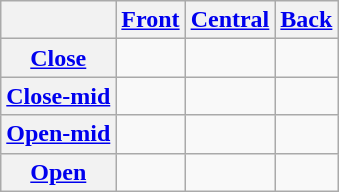<table class="wikitable" style="text-align:center">
<tr>
<th></th>
<th><a href='#'>Front</a></th>
<th><a href='#'>Central</a></th>
<th><a href='#'>Back</a></th>
</tr>
<tr>
<th><a href='#'>Close</a></th>
<td> </td>
<td></td>
<td> </td>
</tr>
<tr>
<th><a href='#'>Close-mid</a></th>
<td> </td>
<td></td>
<td> </td>
</tr>
<tr>
<th><a href='#'>Open-mid</a></th>
<td> </td>
<td></td>
<td> </td>
</tr>
<tr>
<th><a href='#'>Open</a></th>
<td></td>
<td> </td>
<td></td>
</tr>
</table>
